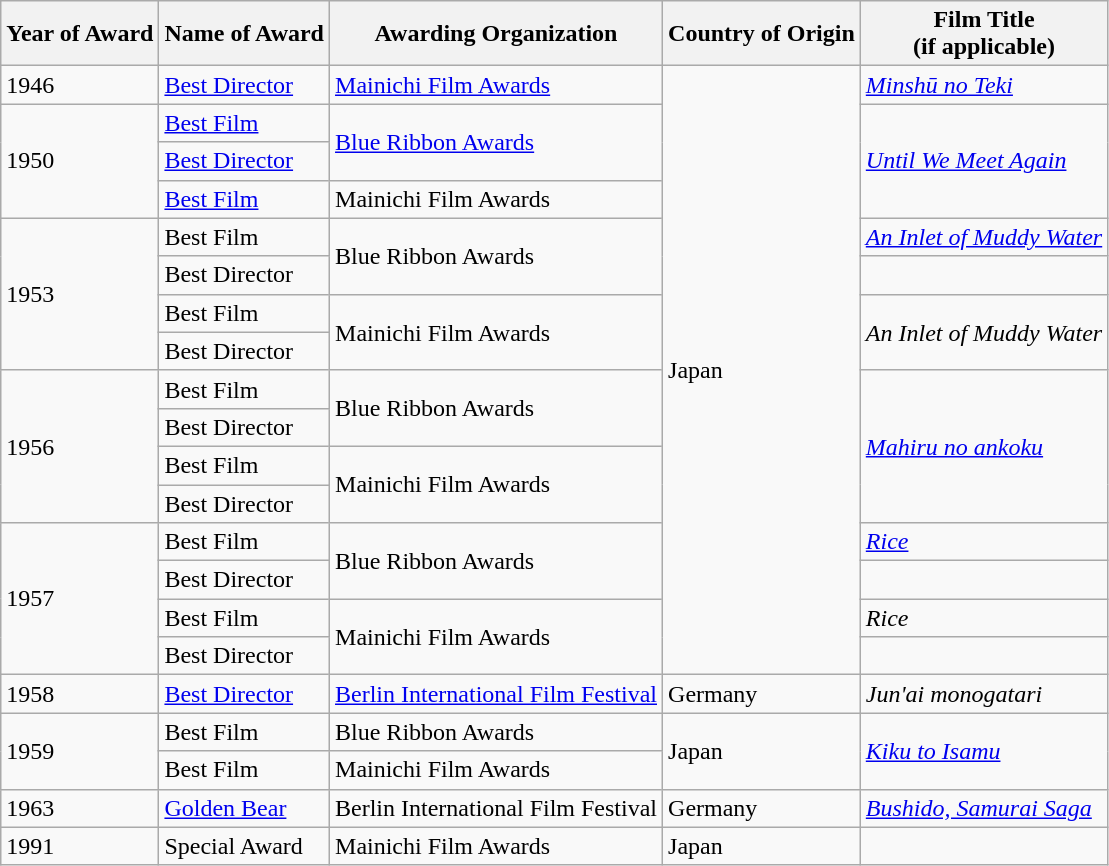<table class="wikitable sortable" border="1">
<tr>
<th>Year of Award</th>
<th>Name of Award</th>
<th>Awarding Organization</th>
<th>Country of Origin</th>
<th>Film Title <br>(if applicable)</th>
</tr>
<tr>
<td>1946</td>
<td><a href='#'>Best Director</a></td>
<td><a href='#'>Mainichi Film Awards</a></td>
<td rowspan=16>Japan</td>
<td><em><a href='#'>Minshū no Teki</a></em></td>
</tr>
<tr>
<td rowspan=3>1950</td>
<td><a href='#'>Best Film</a></td>
<td rowspan=2><a href='#'>Blue Ribbon Awards</a></td>
<td rowspan=3><em><a href='#'>Until We Meet Again</a></em></td>
</tr>
<tr>
<td><a href='#'>Best Director</a></td>
</tr>
<tr>
<td><a href='#'>Best Film</a></td>
<td>Mainichi Film Awards</td>
</tr>
<tr>
<td rowspan=4>1953</td>
<td>Best Film</td>
<td rowspan=2>Blue Ribbon Awards</td>
<td><em><a href='#'>An Inlet of Muddy Water</a></em></td>
</tr>
<tr>
<td>Best Director</td>
<td></td>
</tr>
<tr>
<td>Best Film</td>
<td rowspan=2>Mainichi Film Awards</td>
<td rowspan=2><em>An Inlet of Muddy Water</em></td>
</tr>
<tr>
<td>Best Director</td>
</tr>
<tr>
<td rowspan=4>1956</td>
<td>Best Film</td>
<td rowspan=2>Blue Ribbon Awards</td>
<td rowspan=4><em><a href='#'>Mahiru no ankoku</a></em></td>
</tr>
<tr>
<td>Best Director</td>
</tr>
<tr>
<td>Best Film</td>
<td rowspan=2>Mainichi Film Awards</td>
</tr>
<tr>
<td>Best Director</td>
</tr>
<tr>
<td rowspan=4>1957</td>
<td>Best Film</td>
<td rowspan=2>Blue Ribbon Awards</td>
<td><em><a href='#'>Rice</a></em></td>
</tr>
<tr>
<td>Best Director</td>
<td></td>
</tr>
<tr>
<td>Best Film</td>
<td rowspan=2>Mainichi Film Awards</td>
<td><em>Rice</em></td>
</tr>
<tr>
<td>Best Director</td>
<td></td>
</tr>
<tr>
<td>1958</td>
<td><a href='#'>Best Director</a></td>
<td><a href='#'>Berlin International Film Festival</a></td>
<td>Germany</td>
<td><em>Jun'ai monogatari</em></td>
</tr>
<tr>
<td rowspan=2>1959</td>
<td>Best Film</td>
<td>Blue Ribbon Awards</td>
<td rowspan=2>Japan</td>
<td rowspan=2><em><a href='#'>Kiku to Isamu</a></em></td>
</tr>
<tr>
<td>Best Film</td>
<td>Mainichi Film Awards</td>
</tr>
<tr>
<td>1963</td>
<td><a href='#'>Golden Bear</a></td>
<td>Berlin International Film Festival</td>
<td>Germany</td>
<td><em><a href='#'>Bushido, Samurai Saga</a></em></td>
</tr>
<tr>
<td>1991</td>
<td>Special Award</td>
<td>Mainichi Film Awards</td>
<td>Japan</td>
<td></td>
</tr>
</table>
